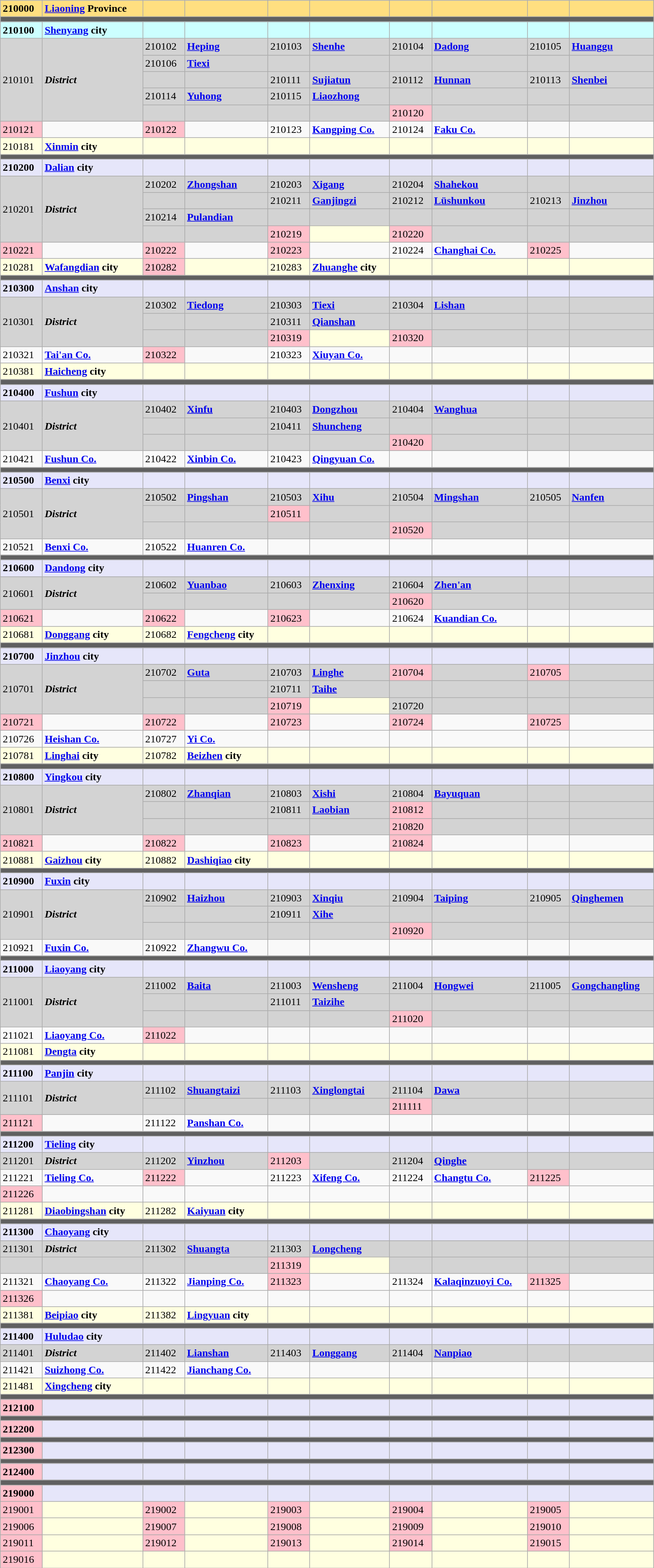<table class="wikitable" align="center" width="1000">
<tr ---- style="background:#FFDF80">
<td><strong>210000</strong></td>
<td><strong><a href='#'>Liaoning</a> Province</strong><br></td>
<td></td>
<td></td>
<td></td>
<td></td>
<td></td>
<td></td>
<td></td>
<td></td>
</tr>
<tr style="background:#606060; height:2pt">
<td colspan="10"></td>
</tr>
<tr ---- style="background:#CCFFFF">
<td><strong>210100</strong></td>
<td><strong><a href='#'>Shenyang</a> city</strong><br></td>
<td></td>
<td></td>
<td></td>
<td></td>
<td></td>
<td></td>
<td></td>
<td></td>
</tr>
<tr ---- style="background:#D3D3D3">
<td rowspan="5">210101</td>
<td rowspan="5"><strong><em>District</em></strong><br></td>
<td>210102</td>
<td><a href='#'><strong>Heping</strong></a><br></td>
<td>210103</td>
<td><a href='#'><strong>Shenhe</strong></a><br></td>
<td>210104</td>
<td><a href='#'><strong>Dadong</strong></a><br></td>
<td>210105</td>
<td><a href='#'><strong>Huanggu</strong></a><br></td>
</tr>
<tr ---- style="background:#D3D3D3">
<td>210106</td>
<td><a href='#'><strong>Tiexi</strong></a><br></td>
<td></td>
<td></td>
<td></td>
<td></td>
<td></td>
<td></td>
</tr>
<tr ---- style="background:#D3D3D3">
<td></td>
<td></td>
<td>210111</td>
<td><a href='#'><strong>Sujiatun</strong></a><br></td>
<td>210112</td>
<td><a href='#'><strong>Hunnan</strong></a><br></td>
<td>210113</td>
<td><a href='#'><strong>Shenbei</strong></a><br></td>
</tr>
<tr ---- style="background:#D3D3D3">
<td>210114</td>
<td><a href='#'><strong>Yuhong</strong></a><br></td>
<td>210115</td>
<td><a href='#'><strong>Liaozhong</strong></a><br></td>
<td></td>
<td></td>
<td></td>
<td></td>
</tr>
<tr ---- style="background:#D3D3D3">
<td></td>
<td></td>
<td></td>
<td></td>
<td bgcolor="#FFC0CB">210120</td>
<td><br></td>
<td></td>
<td></td>
</tr>
<tr>
<td bgcolor="#FFC0CB">210121</td>
<td><br></td>
<td bgcolor="#FFC0CB">210122</td>
<td><br></td>
<td>210123</td>
<td><a href='#'><strong>Kangping Co.</strong></a><br></td>
<td>210124</td>
<td><a href='#'><strong>Faku Co.</strong></a><br></td>
<td></td>
<td></td>
</tr>
<tr ---- style="background:lightyellow">
<td>210181</td>
<td><strong><a href='#'>Xinmin</a> city</strong><br></td>
<td></td>
<td></td>
<td></td>
<td></td>
<td></td>
<td></td>
<td></td>
<td></td>
</tr>
<tr style="background:#606060; height:2pt">
<td colspan="10"></td>
</tr>
<tr ---- style="background:#E6E6FA">
<td><strong>210200</strong></td>
<td><strong><a href='#'>Dalian</a> city</strong><br></td>
<td></td>
<td></td>
<td></td>
<td></td>
<td></td>
<td></td>
<td></td>
<td></td>
</tr>
<tr ---- style="background:#D3D3D3">
<td rowspan="4">210201</td>
<td rowspan="4"><strong><em>District</em></strong><br></td>
<td>210202</td>
<td><a href='#'><strong>Zhongshan</strong></a><br></td>
<td>210203</td>
<td><a href='#'><strong>Xigang</strong></a><br></td>
<td>210204</td>
<td><a href='#'><strong>Shahekou</strong></a><br></td>
<td></td>
<td></td>
</tr>
<tr ---- style="background:#D3D3D3">
<td></td>
<td></td>
<td>210211</td>
<td><a href='#'><strong>Ganjingzi</strong></a><br></td>
<td>210212</td>
<td><a href='#'><strong>Lüshunkou</strong></a><br></td>
<td>210213</td>
<td><a href='#'><strong>Jinzhou</strong></a><br></td>
</tr>
<tr ---- style="background:#D3D3D3">
<td>210214</td>
<td><a href='#'><strong>Pulandian</strong></a><br></td>
<td></td>
<td></td>
<td></td>
<td></td>
<td></td>
<td></td>
</tr>
<tr ---- style="background:#D3D3D3">
<td></td>
<td></td>
<td bgcolor="#FFC0CB">210219</td>
<td bgcolor="lightyellow"><br></td>
<td bgcolor="#FFC0CB">210220</td>
<td><br></td>
<td></td>
<td></td>
</tr>
<tr>
<td bgcolor="#FFC0CB">210221</td>
<td><br></td>
<td bgcolor="#FFC0CB">210222</td>
<td><br></td>
<td bgcolor="#FFC0CB">210223</td>
<td><br></td>
<td>210224</td>
<td><a href='#'><strong>Changhai Co.</strong></a><br></td>
<td bgcolor="#FFC0CB">210225</td>
<td><br></td>
</tr>
<tr ---- style="background:lightyellow">
<td>210281</td>
<td><strong><a href='#'>Wafangdian</a> city</strong><br></td>
<td bgcolor="#FFC0CB">210282</td>
<td><br></td>
<td>210283</td>
<td><strong><a href='#'>Zhuanghe</a> city</strong><br></td>
<td></td>
<td></td>
<td></td>
<td></td>
</tr>
<tr style="background:#606060; height:2pt">
<td colspan="10"></td>
</tr>
<tr ---- style="background:#E6E6FA">
<td><strong>210300</strong></td>
<td><strong><a href='#'>Anshan</a> city</strong><br></td>
<td></td>
<td></td>
<td></td>
<td></td>
<td></td>
<td></td>
<td></td>
<td></td>
</tr>
<tr ---- style="background:#D3D3D3">
<td rowspan="3">210301</td>
<td rowspan="3"><strong><em>District</em></strong><br></td>
<td>210302</td>
<td><a href='#'><strong>Tiedong</strong></a><br></td>
<td>210303</td>
<td><a href='#'><strong>Tiexi</strong></a><br></td>
<td>210304</td>
<td><a href='#'><strong>Lishan</strong></a><br></td>
<td></td>
<td></td>
</tr>
<tr ---- style="background:#D3D3D3">
<td></td>
<td></td>
<td>210311</td>
<td><a href='#'><strong>Qianshan</strong></a><br></td>
<td></td>
<td></td>
<td></td>
<td></td>
</tr>
<tr ---- style="background:#D3D3D3">
<td></td>
<td></td>
<td bgcolor="#FFC0CB">210319</td>
<td bgcolor="lightyellow"><br></td>
<td bgcolor="#FFC0CB">210320</td>
<td><br></td>
<td></td>
<td></td>
</tr>
<tr>
<td>210321</td>
<td><a href='#'><strong>Tai'an Co.</strong></a><br></td>
<td bgcolor="#FFC0CB">210322</td>
<td><br></td>
<td>210323</td>
<td><a href='#'><strong>Xiuyan Co.</strong></a><br></td>
<td></td>
<td></td>
<td></td>
<td></td>
</tr>
<tr ---- style="background:lightyellow">
<td>210381</td>
<td><strong><a href='#'>Haicheng</a> city</strong><br></td>
<td></td>
<td></td>
<td></td>
<td></td>
<td></td>
<td></td>
<td></td>
<td></td>
</tr>
<tr style="background:#606060; height:2pt">
<td colspan="10"></td>
</tr>
<tr ---- style="background:#E6E6FA">
<td><strong>210400</strong></td>
<td><strong><a href='#'>Fushun</a> city</strong><br></td>
<td></td>
<td></td>
<td></td>
<td></td>
<td></td>
<td></td>
<td></td>
<td></td>
</tr>
<tr ---- style="background:#D3D3D3">
<td rowspan="3">210401</td>
<td rowspan="3"><strong><em>District</em></strong><br></td>
<td>210402</td>
<td><a href='#'><strong>Xinfu</strong></a><br></td>
<td>210403</td>
<td><a href='#'><strong>Dongzhou</strong></a><br></td>
<td>210404</td>
<td><a href='#'><strong>Wanghua</strong></a><br></td>
<td></td>
<td></td>
</tr>
<tr ---- style="background:#D3D3D3">
<td></td>
<td></td>
<td>210411</td>
<td><a href='#'><strong>Shuncheng</strong></a><br></td>
<td></td>
<td></td>
<td></td>
<td></td>
</tr>
<tr ---- style="background:#D3D3D3">
<td></td>
<td></td>
<td></td>
<td></td>
<td bgcolor="#FFC0CB">210420</td>
<td><br></td>
<td></td>
<td></td>
</tr>
<tr>
<td>210421</td>
<td><a href='#'><strong>Fushun Co.</strong></a><br></td>
<td>210422</td>
<td><a href='#'><strong>Xinbin Co.</strong></a><br></td>
<td>210423</td>
<td><a href='#'><strong>Qingyuan Co.</strong></a><br></td>
<td></td>
<td></td>
<td></td>
<td></td>
</tr>
<tr style="background:#606060; height:2pt">
<td colspan="10"></td>
</tr>
<tr ---- style="background:#E6E6FA">
<td><strong>210500</strong></td>
<td><strong><a href='#'>Benxi</a> city</strong><br></td>
<td></td>
<td></td>
<td></td>
<td></td>
<td></td>
<td></td>
<td></td>
<td></td>
</tr>
<tr ---- style="background:#D3D3D3">
<td rowspan="3">210501</td>
<td rowspan="3"><strong><em>District</em></strong><br></td>
<td>210502</td>
<td><a href='#'><strong>Pingshan</strong></a><br></td>
<td>210503</td>
<td><a href='#'><strong>Xihu</strong></a><br></td>
<td>210504</td>
<td><a href='#'><strong>Mingshan</strong></a><br></td>
<td>210505</td>
<td><a href='#'><strong>Nanfen</strong></a><br></td>
</tr>
<tr ---- style="background:#D3D3D3">
<td></td>
<td></td>
<td bgcolor="#FFC0CB">210511</td>
<td><br></td>
<td></td>
<td></td>
<td></td>
<td></td>
</tr>
<tr ---- style="background:#D3D3D3">
<td></td>
<td></td>
<td></td>
<td></td>
<td bgcolor="#FFC0CB">210520</td>
<td><br></td>
<td></td>
<td></td>
</tr>
<tr>
<td>210521</td>
<td><a href='#'><strong>Benxi Co.</strong></a><br></td>
<td>210522</td>
<td><a href='#'><strong>Huanren Co.</strong></a><br></td>
<td></td>
<td></td>
<td></td>
<td></td>
<td></td>
<td></td>
</tr>
<tr style="background:#606060; height:2pt">
<td colspan="10"></td>
</tr>
<tr ---- style="background:#E6E6FA">
<td><strong>210600</strong></td>
<td><strong><a href='#'>Dandong</a> city</strong><br></td>
<td></td>
<td></td>
<td></td>
<td></td>
<td></td>
<td></td>
<td></td>
<td></td>
</tr>
<tr ---- style="background:#D3D3D3">
<td rowspan="2">210601</td>
<td rowspan="2"><strong><em>District</em></strong><br></td>
<td>210602</td>
<td><a href='#'><strong>Yuanbao</strong></a><br></td>
<td>210603</td>
<td><a href='#'><strong>Zhenxing</strong></a><br></td>
<td>210604</td>
<td><a href='#'><strong>Zhen'an</strong></a><br></td>
<td></td>
<td></td>
</tr>
<tr ---- style="background:#D3D3D3">
<td></td>
<td></td>
<td></td>
<td></td>
<td bgcolor="#FFC0CB">210620</td>
<td><br></td>
<td></td>
<td></td>
</tr>
<tr>
<td bgcolor="#FFC0CB">210621</td>
<td><br></td>
<td bgcolor="#FFC0CB">210622</td>
<td><br></td>
<td bgcolor="#FFC0CB">210623</td>
<td><br></td>
<td>210624</td>
<td><a href='#'><strong>Kuandian Co.</strong></a><br></td>
<td></td>
<td></td>
</tr>
<tr ---- style="background:lightyellow">
<td>210681</td>
<td><strong><a href='#'>Donggang</a> city</strong><br></td>
<td>210682</td>
<td><strong><a href='#'>Fengcheng</a> city</strong><br></td>
<td></td>
<td></td>
<td></td>
<td></td>
<td></td>
<td></td>
</tr>
<tr style="background:#606060; height:2pt">
<td colspan="10"></td>
</tr>
<tr ---- style="background:#E6E6FA">
<td><strong>210700</strong></td>
<td><strong><a href='#'>Jinzhou</a> city</strong><br></td>
<td></td>
<td></td>
<td></td>
<td></td>
<td></td>
<td></td>
<td></td>
<td></td>
</tr>
<tr ---- style="background:#D3D3D3">
<td rowspan="3">210701</td>
<td rowspan="3"><strong><em>District</em></strong><br></td>
<td>210702</td>
<td><a href='#'><strong>Guta</strong></a><br></td>
<td>210703</td>
<td><a href='#'><strong>Linghe</strong></a><br></td>
<td bgcolor="#FFC0CB">210704</td>
<td><br></td>
<td bgcolor="#FFC0CB">210705</td>
<td><br></td>
</tr>
<tr ---- style="background:#D3D3D3">
<td></td>
<td></td>
<td>210711</td>
<td><a href='#'><strong>Taihe</strong></a><br></td>
<td></td>
<td></td>
<td></td>
<td></td>
</tr>
<tr ---- style="background:#D3D3D3">
<td></td>
<td></td>
<td bgcolor="#FFC0CB">210719</td>
<td bgcolor="lightyellow"><br></td>
<td>210720</td>
<td><br></td>
<td></td>
<td></td>
</tr>
<tr>
<td bgcolor="#FFC0CB">210721</td>
<td><br></td>
<td bgcolor="#FFC0CB">210722</td>
<td><br></td>
<td bgcolor="#FFC0CB">210723</td>
<td><br></td>
<td bgcolor="#FFC0CB">210724</td>
<td><br></td>
<td bgcolor="#FFC0CB">210725</td>
<td><br></td>
</tr>
<tr>
<td>210726</td>
<td><a href='#'><strong>Heishan Co.</strong></a><br></td>
<td>210727</td>
<td><a href='#'><strong>Yi Co.</strong></a><br></td>
<td></td>
<td></td>
<td></td>
<td></td>
<td></td>
<td></td>
</tr>
<tr ---- style="background:lightyellow">
<td>210781</td>
<td><strong><a href='#'>Linghai</a> city</strong><br></td>
<td>210782</td>
<td><strong><a href='#'>Beizhen</a> city</strong><br></td>
<td></td>
<td></td>
<td></td>
<td></td>
<td></td>
<td></td>
</tr>
<tr style="background:#606060; height:2pt">
<td colspan="10"></td>
</tr>
<tr ---- style="background:#E6E6FA">
<td><strong>210800</strong></td>
<td><strong><a href='#'>Yingkou</a> city</strong><br></td>
<td></td>
<td></td>
<td></td>
<td></td>
<td></td>
<td></td>
<td></td>
<td></td>
</tr>
<tr ---- style="background:#D3D3D3">
<td rowspan="3">210801</td>
<td rowspan="3"><strong><em>District</em></strong><br></td>
<td>210802</td>
<td><a href='#'><strong>Zhanqian</strong></a><br></td>
<td>210803</td>
<td><a href='#'><strong>Xishi</strong></a><br></td>
<td>210804</td>
<td><a href='#'><strong>Bayuquan</strong></a><br></td>
<td></td>
<td></td>
</tr>
<tr ---- style="background:#D3D3D3">
<td></td>
<td></td>
<td>210811</td>
<td><a href='#'><strong>Laobian</strong></a><br></td>
<td bgcolor="#FFC0CB">210812</td>
<td><br></td>
<td></td>
<td></td>
</tr>
<tr ---- style="background:#D3D3D3">
<td></td>
<td></td>
<td></td>
<td></td>
<td bgcolor="#FFC0CB">210820</td>
<td><br></td>
<td></td>
<td></td>
</tr>
<tr>
<td bgcolor="#FFC0CB">210821</td>
<td><br></td>
<td bgcolor="#FFC0CB">210822</td>
<td><br></td>
<td bgcolor="#FFC0CB">210823</td>
<td><br></td>
<td bgcolor="#FFC0CB">210824</td>
<td><br></td>
<td></td>
<td></td>
</tr>
<tr ---- style="background:lightyellow">
<td>210881</td>
<td><strong><a href='#'>Gaizhou</a> city</strong><br></td>
<td>210882</td>
<td><strong><a href='#'>Dashiqiao</a> city</strong><br></td>
<td></td>
<td></td>
<td></td>
<td></td>
<td></td>
<td></td>
</tr>
<tr style="background:#606060; height:2pt">
<td colspan="10"></td>
</tr>
<tr ---- style="background:#E6E6FA">
<td><strong>210900</strong></td>
<td><strong><a href='#'>Fuxin</a> city</strong><br></td>
<td></td>
<td></td>
<td></td>
<td></td>
<td></td>
<td></td>
<td></td>
<td></td>
</tr>
<tr ---- style="background:#D3D3D3">
<td rowspan="3">210901</td>
<td rowspan="3"><strong><em>District</em></strong><br></td>
<td>210902</td>
<td><a href='#'><strong>Haizhou</strong></a><br></td>
<td>210903</td>
<td><a href='#'><strong>Xinqiu</strong></a><br></td>
<td>210904</td>
<td><a href='#'><strong>Taiping</strong></a><br></td>
<td>210905</td>
<td><a href='#'><strong>Qinghemen</strong></a><br></td>
</tr>
<tr ---- style="background:#D3D3D3">
<td></td>
<td></td>
<td>210911</td>
<td><a href='#'><strong>Xihe</strong></a><br></td>
<td></td>
<td></td>
<td></td>
<td></td>
</tr>
<tr ---- style="background:#D3D3D3">
<td></td>
<td></td>
<td></td>
<td></td>
<td bgcolor="#FFC0CB">210920</td>
<td><br></td>
<td></td>
<td></td>
</tr>
<tr>
<td>210921</td>
<td><a href='#'><strong>Fuxin Co.</strong></a><br></td>
<td>210922</td>
<td><a href='#'><strong>Zhangwu Co.</strong></a><br></td>
<td></td>
<td></td>
<td></td>
<td></td>
<td></td>
<td></td>
</tr>
<tr style="background:#606060; height:2pt">
<td colspan="10"></td>
</tr>
<tr ---- style="background:#E6E6FA">
<td><strong>211000</strong></td>
<td><strong><a href='#'>Liaoyang</a> city</strong><br></td>
<td></td>
<td></td>
<td></td>
<td></td>
<td></td>
<td></td>
<td></td>
<td></td>
</tr>
<tr ---- style="background:#D3D3D3">
<td rowspan="3">211001</td>
<td rowspan="3"><strong><em>District</em></strong><br></td>
<td>211002</td>
<td><a href='#'><strong>Baita</strong></a><br></td>
<td>211003</td>
<td><a href='#'><strong>Wensheng</strong></a><br></td>
<td>211004</td>
<td><a href='#'><strong>Hongwei</strong></a><br></td>
<td>211005</td>
<td><a href='#'><strong>Gongchangling</strong></a><br></td>
</tr>
<tr ---- style="background:#D3D3D3">
<td></td>
<td></td>
<td>211011</td>
<td><a href='#'><strong>Taizihe</strong></a><br></td>
<td></td>
<td></td>
<td></td>
<td></td>
</tr>
<tr ---- style="background:#D3D3D3">
<td></td>
<td></td>
<td></td>
<td></td>
<td bgcolor="#FFC0CB">211020</td>
<td><br></td>
<td></td>
<td></td>
</tr>
<tr>
<td>211021</td>
<td><a href='#'><strong>Liaoyang Co.</strong></a><br></td>
<td bgcolor="#FFC0CB">211022</td>
<td><br></td>
<td></td>
<td></td>
<td></td>
<td></td>
<td></td>
<td></td>
</tr>
<tr ---- style="background:lightyellow">
<td>211081</td>
<td><strong><a href='#'>Dengta</a> city</strong><br></td>
<td></td>
<td></td>
<td></td>
<td></td>
<td></td>
<td></td>
<td></td>
<td></td>
</tr>
<tr style="background:#606060; height:2pt">
<td colspan="10"></td>
</tr>
<tr ---- style="background:#E6E6FA">
<td><strong>211100</strong></td>
<td><strong><a href='#'>Panjin</a> city</strong><br></td>
<td></td>
<td></td>
<td></td>
<td></td>
<td></td>
<td></td>
<td></td>
<td></td>
</tr>
<tr ---- style="background:#D3D3D3">
<td rowspan="2">211101</td>
<td rowspan="2"><strong><em>District</em></strong><br></td>
<td>211102</td>
<td><a href='#'><strong>Shuangtaizi</strong></a><br></td>
<td>211103</td>
<td><a href='#'><strong>Xinglongtai</strong></a><br></td>
<td>211104</td>
<td><a href='#'><strong>Dawa</strong></a><br></td>
<td></td>
<td></td>
</tr>
<tr ---- style="background:#D3D3D3">
<td></td>
<td></td>
<td></td>
<td></td>
<td bgcolor="#FFC0CB">211111</td>
<td><br></td>
<td></td>
<td></td>
</tr>
<tr>
<td bgcolor="#FFC0CB">211121</td>
<td><br></td>
<td>211122</td>
<td><a href='#'><strong>Panshan Co.</strong></a><br></td>
<td></td>
<td></td>
<td></td>
<td></td>
<td></td>
<td></td>
</tr>
<tr style="background:#606060; height:2pt">
<td colspan="10"></td>
</tr>
<tr ---- style="background:#E6E6FA">
<td><strong>211200</strong></td>
<td><strong><a href='#'>Tieling</a> city</strong><br></td>
<td></td>
<td></td>
<td></td>
<td></td>
<td></td>
<td></td>
<td></td>
<td></td>
</tr>
<tr ---- style="background:#D3D3D3">
<td>211201</td>
<td><strong><em>District</em></strong><br></td>
<td>211202</td>
<td><a href='#'><strong>Yinzhou</strong></a><br></td>
<td bgcolor="#FFC0CB">211203</td>
<td><br></td>
<td>211204</td>
<td><a href='#'><strong>Qinghe</strong></a><br></td>
<td></td>
<td></td>
</tr>
<tr>
<td>211221</td>
<td><a href='#'><strong>Tieling Co.</strong></a><br></td>
<td bgcolor="#FFC0CB">211222</td>
<td><br></td>
<td>211223</td>
<td><a href='#'><strong>Xifeng Co.</strong></a><br></td>
<td>211224</td>
<td><a href='#'><strong>Changtu Co.</strong></a><br></td>
<td bgcolor="#FFC0CB">211225</td>
<td><br></td>
</tr>
<tr>
<td bgcolor="#FFC0CB">211226</td>
<td><br></td>
<td></td>
<td></td>
<td></td>
<td></td>
<td></td>
<td></td>
<td></td>
<td></td>
</tr>
<tr ---- style="background:lightyellow">
<td>211281</td>
<td><strong><a href='#'>Diaobingshan</a> city</strong><br></td>
<td>211282</td>
<td><strong><a href='#'>Kaiyuan</a> city</strong><br></td>
<td></td>
<td></td>
<td></td>
<td></td>
<td></td>
<td></td>
</tr>
<tr style="background:#606060; height:2pt">
<td colspan="10"></td>
</tr>
<tr ---- style="background:#E6E6FA">
<td><strong>211300</strong></td>
<td><strong><a href='#'>Chaoyang</a> city</strong><br></td>
<td></td>
<td></td>
<td></td>
<td></td>
<td></td>
<td></td>
<td></td>
<td></td>
</tr>
<tr ---- style="background:#D3D3D3">
<td>211301</td>
<td><strong><em>District</em></strong><br></td>
<td>211302</td>
<td><a href='#'><strong>Shuangta</strong></a><br></td>
<td>211303</td>
<td><a href='#'><strong>Longcheng</strong></a><br></td>
<td></td>
<td></td>
<td></td>
<td></td>
</tr>
<tr ---- style="background:#D3D3D3">
<td></td>
<td></td>
<td></td>
<td></td>
<td bgcolor="#FFC0CB">211319</td>
<td bgcolor="lightyellow"><br></td>
<td></td>
<td></td>
<td></td>
<td></td>
</tr>
<tr>
<td>211321</td>
<td><a href='#'><strong>Chaoyang Co.</strong></a><br></td>
<td>211322</td>
<td><a href='#'><strong>Jianping Co.</strong></a><br></td>
<td bgcolor="#FFC0CB">211323</td>
<td><br></td>
<td>211324</td>
<td><a href='#'><strong>Kalaqinzuoyi Co.</strong></a><br></td>
<td bgcolor="#FFC0CB">211325</td>
<td><br></td>
</tr>
<tr>
<td bgcolor="#FFC0CB">211326</td>
<td><br></td>
<td></td>
<td></td>
<td></td>
<td></td>
<td></td>
<td></td>
<td></td>
<td></td>
</tr>
<tr ---- style="background:lightyellow">
<td>211381</td>
<td><strong><a href='#'>Beipiao</a> city</strong><br></td>
<td>211382</td>
<td><strong><a href='#'>Lingyuan</a> city</strong><br></td>
<td></td>
<td></td>
<td></td>
<td></td>
<td></td>
<td></td>
</tr>
<tr style="background:#606060; height:2pt">
<td colspan="10"></td>
</tr>
<tr ---- style="background:#E6E6FA">
<td><strong>211400</strong></td>
<td><strong><a href='#'>Huludao</a> city</strong><br></td>
<td></td>
<td></td>
<td></td>
<td></td>
<td></td>
<td></td>
<td></td>
<td></td>
</tr>
<tr ---- style="background:#D3D3D3">
<td>211401</td>
<td><strong><em>District</em></strong><br></td>
<td>211402</td>
<td><a href='#'><strong>Lianshan</strong></a><br></td>
<td>211403</td>
<td><a href='#'><strong>Longgang</strong></a><br></td>
<td>211404</td>
<td><a href='#'><strong>Nanpiao</strong></a><br></td>
<td></td>
<td></td>
</tr>
<tr>
<td>211421</td>
<td><a href='#'><strong>Suizhong Co.</strong></a><br></td>
<td>211422</td>
<td><a href='#'><strong>Jianchang Co.</strong></a><br></td>
<td></td>
<td></td>
<td></td>
<td></td>
<td></td>
<td></td>
</tr>
<tr ---- style="background:lightyellow">
<td>211481</td>
<td><strong><a href='#'>Xingcheng</a> city</strong><br></td>
<td></td>
<td></td>
<td></td>
<td></td>
<td></td>
<td></td>
<td></td>
<td></td>
</tr>
<tr style="background:#606060; height:2pt">
<td colspan="10"></td>
</tr>
<tr ---- style="background:#E6E6FA">
<td bgcolor="#FFC0CB"><strong>212100</strong></td>
<td><br></td>
<td></td>
<td></td>
<td></td>
<td></td>
<td></td>
<td></td>
<td></td>
<td></td>
</tr>
<tr style="background:#606060; height:2pt">
<td colspan="10"></td>
</tr>
<tr ---- style="background:#E6E6FA">
<td bgcolor="#FFC0CB"><strong>212200</strong></td>
<td><br></td>
<td></td>
<td></td>
<td></td>
<td></td>
<td></td>
<td></td>
<td></td>
<td></td>
</tr>
<tr style="background:#606060; height:2pt">
<td colspan="10"></td>
</tr>
<tr ---- style="background:#E6E6FA">
<td bgcolor="#FFC0CB"><strong>212300</strong></td>
<td><br></td>
<td></td>
<td></td>
<td></td>
<td></td>
<td></td>
<td></td>
<td></td>
<td></td>
</tr>
<tr style="background:#606060; height:2pt">
<td colspan="10"></td>
</tr>
<tr ---- style="background:#E6E6FA">
<td bgcolor="#FFC0CB"><strong>212400</strong></td>
<td><br></td>
<td></td>
<td></td>
<td></td>
<td></td>
<td></td>
<td></td>
<td></td>
<td></td>
</tr>
<tr style="background:#606060; height:2pt">
<td colspan="10"></td>
</tr>
<tr ---- style="background:#E6E6FA">
<td bgcolor="#FFC0CB"><strong>219000</strong></td>
<td><br></td>
<td></td>
<td></td>
<td></td>
<td></td>
<td></td>
<td></td>
<td></td>
<td></td>
</tr>
<tr ---- style="background:lightyellow">
<td bgcolor="#FFC0CB">219001</td>
<td><br></td>
<td bgcolor="#FFC0CB">219002</td>
<td><br></td>
<td bgcolor="#FFC0CB">219003</td>
<td><br></td>
<td bgcolor="#FFC0CB">219004</td>
<td><br></td>
<td bgcolor="#FFC0CB">219005</td>
<td><br></td>
</tr>
<tr ---- style="background:lightyellow">
<td bgcolor="#FFC0CB">219006</td>
<td><br></td>
<td bgcolor="#FFC0CB">219007</td>
<td><br></td>
<td bgcolor="#FFC0CB">219008</td>
<td><br></td>
<td bgcolor="#FFC0CB">219009</td>
<td><br></td>
<td bgcolor="#FFC0CB">219010</td>
<td><br></td>
</tr>
<tr ---- style="background:lightyellow">
<td bgcolor="#FFC0CB">219011</td>
<td><br></td>
<td bgcolor="#FFC0CB">219012</td>
<td><br></td>
<td bgcolor="#FFC0CB">219013</td>
<td><br></td>
<td bgcolor="#FFC0CB">219014</td>
<td><br></td>
<td bgcolor="#FFC0CB">219015</td>
<td><br></td>
</tr>
<tr ---- style="background:lightyellow">
<td bgcolor="#FFC0CB">219016</td>
<td><br></td>
<td></td>
<td></td>
<td></td>
<td></td>
<td></td>
<td></td>
<td></td>
<td></td>
</tr>
</table>
